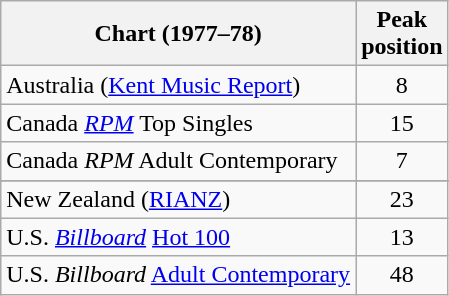<table class="wikitable sortable">
<tr>
<th align="left">Chart (1977–78)</th>
<th align="left">Peak<br>position</th>
</tr>
<tr>
<td>Australia (<a href='#'>Kent Music Report</a>)</td>
<td style="text-align:center;">8</td>
</tr>
<tr>
<td>Canada <a href='#'><em>RPM</em></a> Top Singles</td>
<td style="text-align:center;">15</td>
</tr>
<tr>
<td>Canada <em>RPM</em> Adult Contemporary</td>
<td style="text-align:center;">7</td>
</tr>
<tr>
</tr>
<tr>
<td>New Zealand (<a href='#'>RIANZ</a>)</td>
<td style="text-align:center;">23</td>
</tr>
<tr>
<td>U.S. <em><a href='#'>Billboard</a></em> <a href='#'>Hot 100</a></td>
<td style="text-align:center;">13</td>
</tr>
<tr>
<td>U.S. <em>Billboard</em> <a href='#'>Adult Contemporary</a></td>
<td align="center">48</td>
</tr>
</table>
